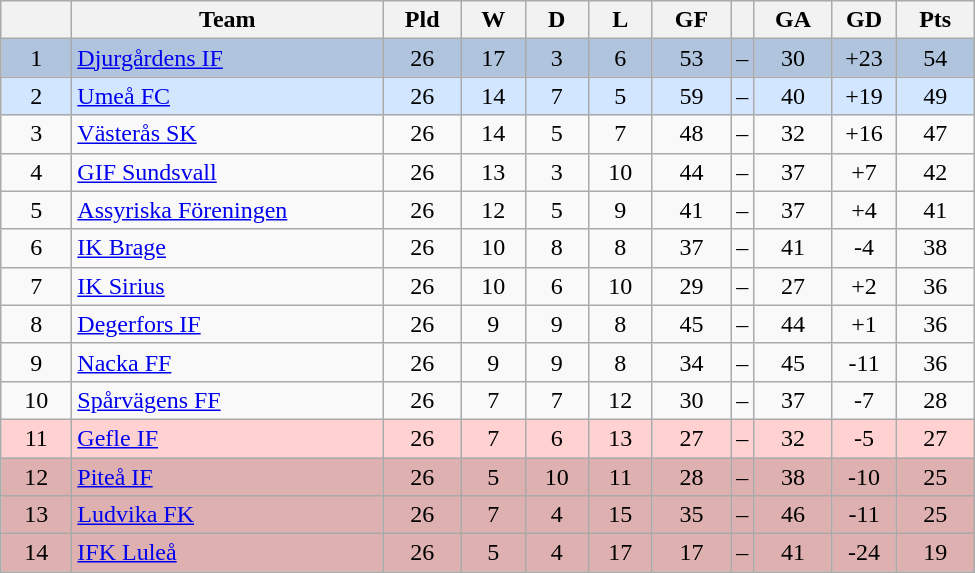<table class="wikitable" style="text-align: center">
<tr>
<th style="width: 40px;"></th>
<th style="width: 200px;">Team</th>
<th style="width: 45px;">Pld</th>
<th style="width: 35px;">W</th>
<th style="width: 35px;">D</th>
<th style="width: 35px;">L</th>
<th style="width: 45px;">GF</th>
<th></th>
<th style="width: 45px;">GA</th>
<th style="width: 35px;">GD</th>
<th style="width: 45px;">Pts</th>
</tr>
<tr style="background: #b0c4de">
<td>1</td>
<td style="text-align: left;"><a href='#'>Djurgårdens IF</a></td>
<td>26</td>
<td>17</td>
<td>3</td>
<td>6</td>
<td>53</td>
<td>–</td>
<td>30</td>
<td>+23</td>
<td>54</td>
</tr>
<tr style="background: #d2e6ff">
<td>2</td>
<td style="text-align: left;"><a href='#'>Umeå FC</a></td>
<td>26</td>
<td>14</td>
<td>7</td>
<td>5</td>
<td>59</td>
<td>–</td>
<td>40</td>
<td>+19</td>
<td>49</td>
</tr>
<tr>
<td>3</td>
<td style="text-align: left;"><a href='#'>Västerås SK</a></td>
<td>26</td>
<td>14</td>
<td>5</td>
<td>7</td>
<td>48</td>
<td>–</td>
<td>32</td>
<td>+16</td>
<td>47</td>
</tr>
<tr>
<td>4</td>
<td style="text-align: left;"><a href='#'>GIF Sundsvall</a></td>
<td>26</td>
<td>13</td>
<td>3</td>
<td>10</td>
<td>44</td>
<td>–</td>
<td>37</td>
<td>+7</td>
<td>42</td>
</tr>
<tr>
<td>5</td>
<td style="text-align: left;"><a href='#'>Assyriska Föreningen</a></td>
<td>26</td>
<td>12</td>
<td>5</td>
<td>9</td>
<td>41</td>
<td>–</td>
<td>37</td>
<td>+4</td>
<td>41</td>
</tr>
<tr>
<td>6</td>
<td style="text-align: left;"><a href='#'>IK Brage</a></td>
<td>26</td>
<td>10</td>
<td>8</td>
<td>8</td>
<td>37</td>
<td>–</td>
<td>41</td>
<td>-4</td>
<td>38</td>
</tr>
<tr>
<td>7</td>
<td style="text-align: left;"><a href='#'>IK Sirius</a></td>
<td>26</td>
<td>10</td>
<td>6</td>
<td>10</td>
<td>29</td>
<td>–</td>
<td>27</td>
<td>+2</td>
<td>36</td>
</tr>
<tr>
<td>8</td>
<td style="text-align: left;"><a href='#'>Degerfors IF</a></td>
<td>26</td>
<td>9</td>
<td>9</td>
<td>8</td>
<td>45</td>
<td>–</td>
<td>44</td>
<td>+1</td>
<td>36</td>
</tr>
<tr>
<td>9</td>
<td style="text-align: left;"><a href='#'>Nacka FF</a></td>
<td>26</td>
<td>9</td>
<td>9</td>
<td>8</td>
<td>34</td>
<td>–</td>
<td>45</td>
<td>-11</td>
<td>36</td>
</tr>
<tr>
<td>10</td>
<td style="text-align: left;"><a href='#'>Spårvägens FF</a></td>
<td>26</td>
<td>7</td>
<td>7</td>
<td>12</td>
<td>30</td>
<td>–</td>
<td>37</td>
<td>-7</td>
<td>28</td>
</tr>
<tr style="background: #ffd1d1">
<td>11</td>
<td style="text-align: left;"><a href='#'>Gefle IF</a></td>
<td>26</td>
<td>7</td>
<td>6</td>
<td>13</td>
<td>27</td>
<td>–</td>
<td>32</td>
<td>-5</td>
<td>27</td>
</tr>
<tr style="background: #deb0b0">
<td>12</td>
<td style="text-align: left;"><a href='#'>Piteå IF</a></td>
<td>26</td>
<td>5</td>
<td>10</td>
<td>11</td>
<td>28</td>
<td>–</td>
<td>38</td>
<td>-10</td>
<td>25</td>
</tr>
<tr style="background: #deb0b0">
<td>13</td>
<td style="text-align: left;"><a href='#'>Ludvika FK</a></td>
<td>26</td>
<td>7</td>
<td>4</td>
<td>15</td>
<td>35</td>
<td>–</td>
<td>46</td>
<td>-11</td>
<td>25</td>
</tr>
<tr style="background: #deb0b0">
<td>14</td>
<td style="text-align: left;"><a href='#'>IFK Luleå</a></td>
<td>26</td>
<td>5</td>
<td>4</td>
<td>17</td>
<td>17</td>
<td>–</td>
<td>41</td>
<td>-24</td>
<td>19</td>
</tr>
</table>
